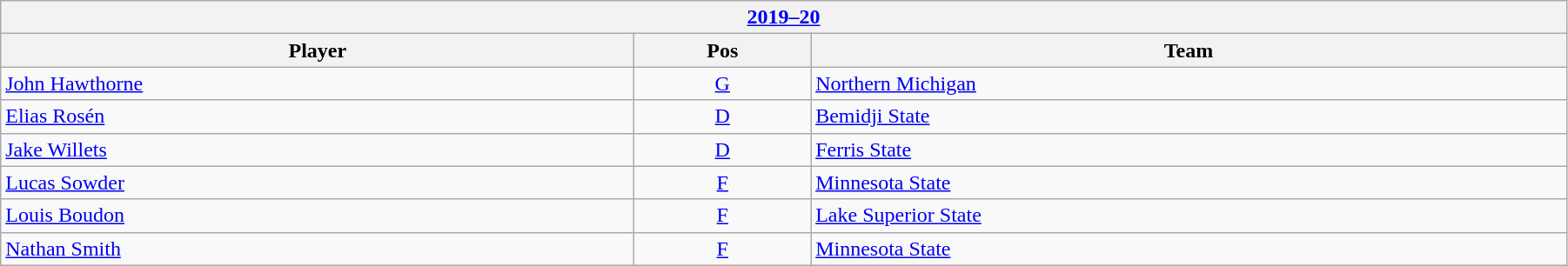<table class="wikitable" width=95%>
<tr>
<th colspan=3><a href='#'>2019–20</a></th>
</tr>
<tr>
<th>Player</th>
<th>Pos</th>
<th>Team</th>
</tr>
<tr>
<td><a href='#'>John Hawthorne</a></td>
<td align=center><a href='#'>G</a></td>
<td><a href='#'>Northern Michigan</a></td>
</tr>
<tr>
<td><a href='#'>Elias Rosén</a></td>
<td align=center><a href='#'>D</a></td>
<td><a href='#'>Bemidji State</a></td>
</tr>
<tr>
<td><a href='#'>Jake Willets</a></td>
<td align=center><a href='#'>D</a></td>
<td><a href='#'>Ferris State</a></td>
</tr>
<tr>
<td><a href='#'>Lucas Sowder</a></td>
<td align=center><a href='#'>F</a></td>
<td><a href='#'>Minnesota State</a></td>
</tr>
<tr>
<td><a href='#'>Louis Boudon</a></td>
<td align=center><a href='#'>F</a></td>
<td><a href='#'>Lake Superior State</a></td>
</tr>
<tr>
<td><a href='#'>Nathan Smith</a></td>
<td align=center><a href='#'>F</a></td>
<td><a href='#'>Minnesota State</a></td>
</tr>
</table>
